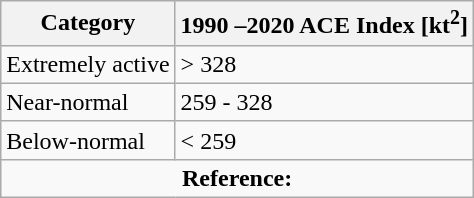<table class="wikitable">
<tr>
<th>Category</th>
<th>1990 –2020 ACE Index [kt<sup>2</sup>]</th>
</tr>
<tr>
<td>Extremely active</td>
<td>> 328</td>
</tr>
<tr>
<td>Near-normal</td>
<td>259 - 328</td>
</tr>
<tr>
<td>Below-normal</td>
<td>< 259</td>
</tr>
<tr>
<td colspan="5" style="text-align:center;"><strong>Reference:</strong></td>
</tr>
</table>
